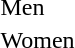<table>
<tr>
<td>Men</td>
<td></td>
<td></td>
<td></td>
</tr>
<tr>
<td>Women</td>
<td></td>
<td></td>
<td></td>
</tr>
</table>
